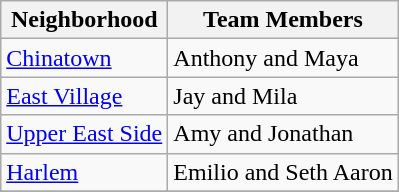<table class="wikitable">
<tr>
<th>Neighborhood</th>
<th>Team Members</th>
</tr>
<tr>
<td><a href='#'>Chinatown</a></td>
<td>Anthony and Maya</td>
</tr>
<tr>
<td><a href='#'>East Village</a></td>
<td>Jay and Mila</td>
</tr>
<tr>
<td><a href='#'>Upper East Side</a></td>
<td>Amy and Jonathan</td>
</tr>
<tr>
<td><a href='#'>Harlem</a></td>
<td>Emilio and Seth Aaron</td>
</tr>
<tr>
</tr>
</table>
